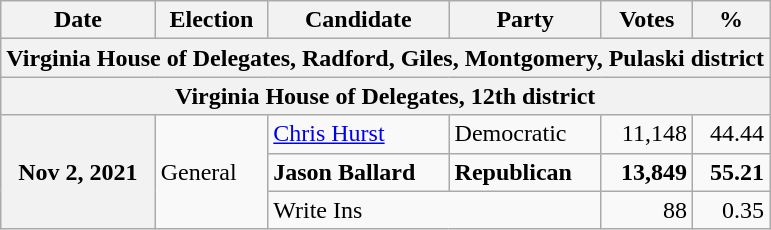<table class="wikitable">
<tr>
<th>Date</th>
<th>Election</th>
<th>Candidate</th>
<th>Party</th>
<th>Votes</th>
<th>%</th>
</tr>
<tr>
<th colspan="6"><strong>Virginia House of Delegates, Radford, Giles, Montgomery, Pulaski district</strong></th>
</tr>
<tr>
<th colspan="6"><strong>Virginia House of Delegates, 12th district</strong></th>
</tr>
<tr>
<th rowspan="3">Nov 2, 2021</th>
<td rowspan="3">General</td>
<td><a href='#'>Chris Hurst</a></td>
<td>Democratic</td>
<td align="right">11,148</td>
<td align="right">44.44</td>
</tr>
<tr>
<td><strong>Jason Ballard</strong></td>
<td><strong>Republican</strong></td>
<td align="right"><strong>13,849</strong></td>
<td align="right"><strong>55.21</strong></td>
</tr>
<tr>
<td colspan="2">Write Ins</td>
<td align="right">88</td>
<td align="right">0.35</td>
</tr>
</table>
